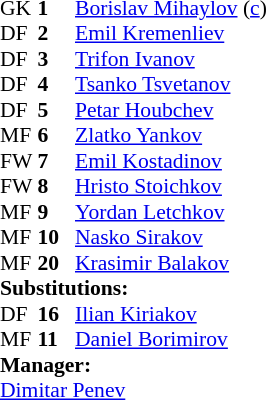<table style="font-size: 90%" cellspacing="0" cellpadding="0">
<tr>
<th width="25"></th>
<th width="25"></th>
</tr>
<tr>
<td>GK</td>
<td><strong>1</strong></td>
<td><a href='#'>Borislav Mihaylov</a> (<a href='#'>c</a>)</td>
</tr>
<tr>
<td>DF</td>
<td><strong>2</strong></td>
<td><a href='#'>Emil Kremenliev</a></td>
</tr>
<tr>
<td>DF</td>
<td><strong>3</strong></td>
<td><a href='#'>Trifon Ivanov</a></td>
<td></td>
</tr>
<tr>
<td>DF</td>
<td><strong>4</strong></td>
<td><a href='#'>Tsanko Tsvetanov</a></td>
<td></td>
<td></td>
</tr>
<tr>
<td>DF</td>
<td><strong>5</strong></td>
<td><a href='#'>Petar Houbchev</a></td>
<td></td>
</tr>
<tr>
<td>MF</td>
<td><strong>6</strong></td>
<td><a href='#'>Zlatko Yankov</a></td>
<td></td>
</tr>
<tr>
<td>FW</td>
<td><strong>7</strong></td>
<td><a href='#'>Emil Kostadinov</a></td>
<td></td>
<td></td>
</tr>
<tr>
<td>FW</td>
<td><strong>8</strong></td>
<td><a href='#'>Hristo Stoichkov</a></td>
</tr>
<tr>
<td>MF</td>
<td><strong>9</strong></td>
<td><a href='#'>Yordan Letchkov</a></td>
</tr>
<tr>
<td>MF</td>
<td><strong>10</strong></td>
<td><a href='#'>Nasko Sirakov</a></td>
</tr>
<tr>
<td>MF</td>
<td><strong>20</strong></td>
<td><a href='#'>Krasimir Balakov</a></td>
</tr>
<tr>
<td colspan=3><strong>Substitutions:</strong></td>
</tr>
<tr>
<td>DF</td>
<td><strong>16</strong></td>
<td><a href='#'>Ilian Kiriakov</a></td>
<td></td>
<td></td>
</tr>
<tr>
<td>MF</td>
<td><strong>11</strong></td>
<td><a href='#'>Daniel Borimirov</a></td>
<td></td>
<td></td>
</tr>
<tr>
<td colspan=3><strong>Manager:</strong></td>
</tr>
<tr>
<td colspan="4"><a href='#'>Dimitar Penev</a></td>
</tr>
</table>
